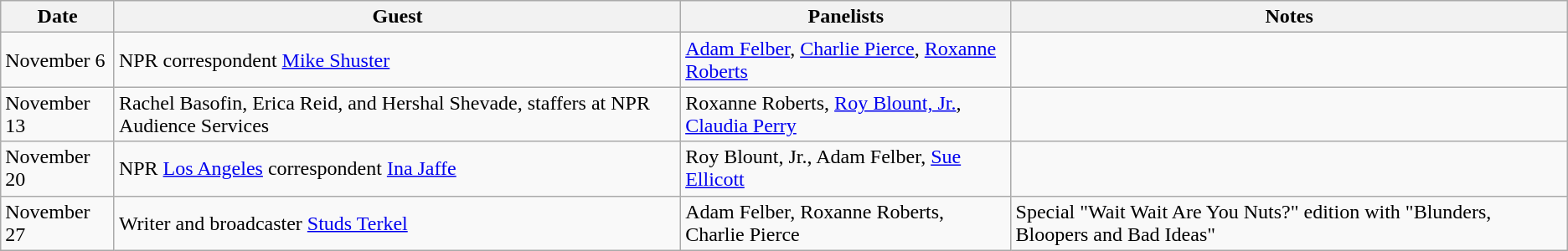<table class="wikitable">
<tr>
<th>Date</th>
<th>Guest</th>
<th>Panelists</th>
<th>Notes</th>
</tr>
<tr>
<td>November 6</td>
<td>NPR correspondent <a href='#'>Mike Shuster</a></td>
<td><a href='#'>Adam Felber</a>, <a href='#'>Charlie Pierce</a>, <a href='#'>Roxanne Roberts</a></td>
<td></td>
</tr>
<tr>
<td>November 13</td>
<td>Rachel Basofin, Erica Reid, and Hershal Shevade, staffers at NPR Audience Services</td>
<td>Roxanne Roberts, <a href='#'>Roy Blount, Jr.</a>, <a href='#'>Claudia Perry</a></td>
<td></td>
</tr>
<tr>
<td>November 20</td>
<td>NPR <a href='#'>Los Angeles</a> correspondent <a href='#'>Ina Jaffe</a></td>
<td>Roy Blount, Jr., Adam Felber, <a href='#'>Sue Ellicott</a></td>
<td></td>
</tr>
<tr>
<td>November 27</td>
<td>Writer and broadcaster <a href='#'>Studs Terkel</a></td>
<td>Adam Felber, Roxanne Roberts, Charlie Pierce</td>
<td>Special "Wait Wait Are You Nuts?" edition with "Blunders, Bloopers and Bad Ideas"</td>
</tr>
</table>
